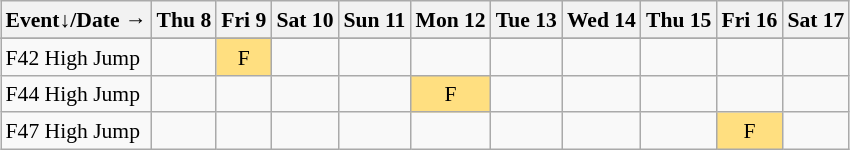<table class="wikitable" style="margin:0.5em auto; font-size:90%; line-height:1.25em;">
<tr align="center">
<th>Event↓/Date →</th>
<th>Thu 8</th>
<th>Fri 9</th>
<th>Sat 10</th>
<th>Sun 11</th>
<th>Mon 12</th>
<th>Tue 13</th>
<th>Wed 14</th>
<th>Thu 15</th>
<th>Fri 16</th>
<th>Sat 17</th>
</tr>
<tr>
</tr>
<tr align="center">
<td align="left">F42 High Jump</td>
<td></td>
<td bgcolor="#FFDF80">F</td>
<td></td>
<td></td>
<td></td>
<td></td>
<td></td>
<td></td>
<td></td>
<td></td>
</tr>
<tr align="center">
<td align="left">F44 High Jump</td>
<td></td>
<td></td>
<td></td>
<td></td>
<td bgcolor="#FFDF80">F</td>
<td></td>
<td></td>
<td></td>
<td></td>
<td></td>
</tr>
<tr align="center">
<td align="left">F47 High Jump</td>
<td></td>
<td></td>
<td></td>
<td></td>
<td></td>
<td></td>
<td></td>
<td></td>
<td bgcolor="#FFDF80">F</td>
<td></td>
</tr>
</table>
